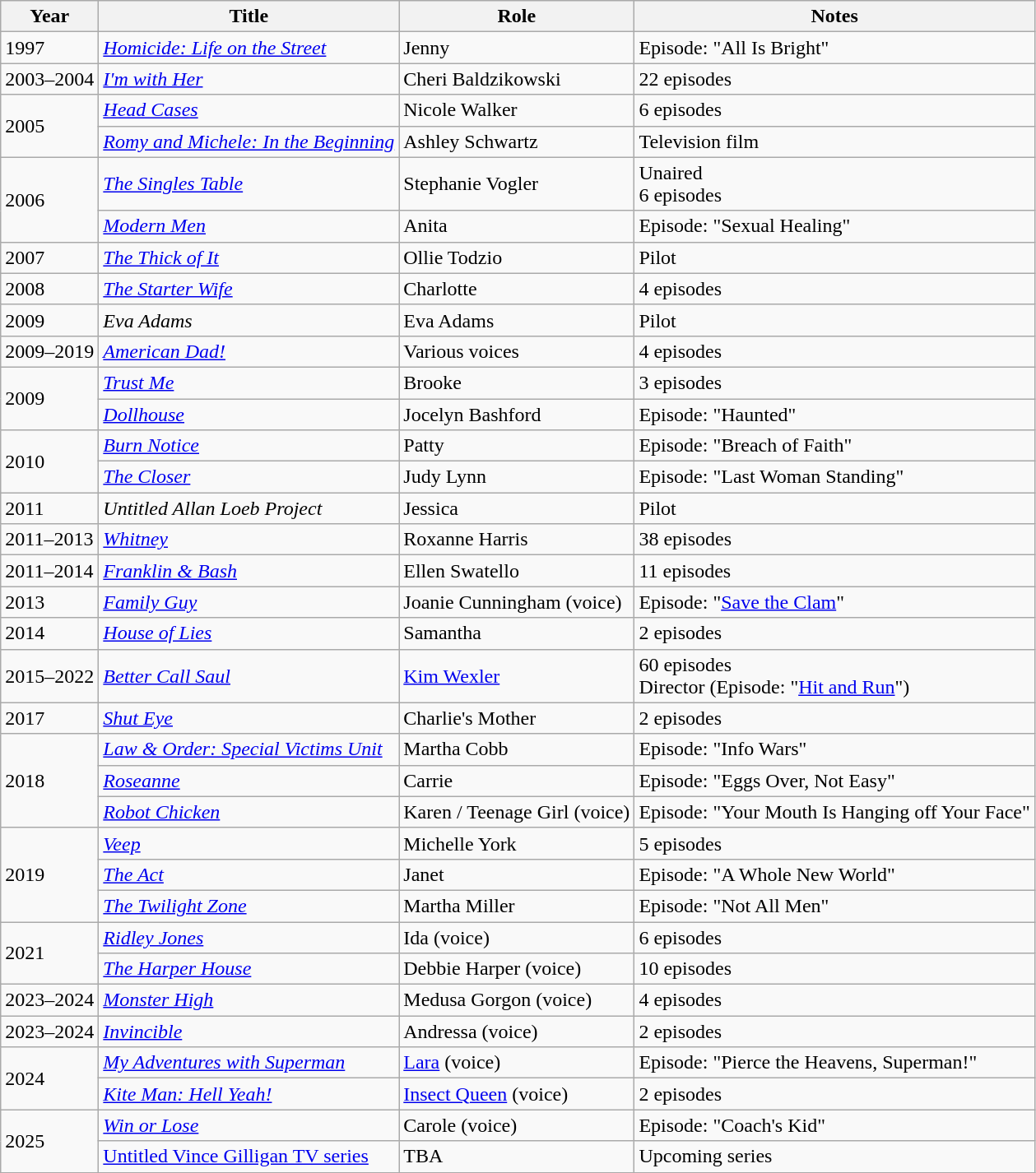<table class="wikitable sortable">
<tr>
<th>Year</th>
<th>Title</th>
<th>Role</th>
<th class="unsortable">Notes</th>
</tr>
<tr>
<td>1997</td>
<td><em><a href='#'>Homicide: Life on the Street</a></em></td>
<td>Jenny</td>
<td>Episode: "All Is Bright"</td>
</tr>
<tr>
<td>2003–2004</td>
<td><em><a href='#'>I'm with Her</a></em></td>
<td>Cheri Baldzikowski</td>
<td>22 episodes</td>
</tr>
<tr>
<td rowspan="2">2005</td>
<td><em><a href='#'>Head Cases</a></em></td>
<td>Nicole Walker</td>
<td>6 episodes</td>
</tr>
<tr>
<td><em><a href='#'>Romy and Michele: In the Beginning</a></em></td>
<td>Ashley Schwartz</td>
<td>Television film</td>
</tr>
<tr>
<td rowspan="2">2006</td>
<td><em><a href='#'>The Singles Table</a></em></td>
<td>Stephanie Vogler</td>
<td>Unaired<br>6 episodes</td>
</tr>
<tr>
<td><em><a href='#'>Modern Men</a></em></td>
<td>Anita</td>
<td>Episode: "Sexual Healing"</td>
</tr>
<tr>
<td>2007</td>
<td><em><a href='#'>The Thick of It</a></em></td>
<td>Ollie Todzio</td>
<td>Pilot</td>
</tr>
<tr>
<td>2008</td>
<td><em><a href='#'>The Starter Wife</a></em></td>
<td>Charlotte</td>
<td>4 episodes</td>
</tr>
<tr>
<td>2009</td>
<td><em>Eva Adams</em></td>
<td>Eva Adams</td>
<td>Pilot</td>
</tr>
<tr>
<td>2009–2019</td>
<td><em><a href='#'>American Dad!</a></em></td>
<td>Various voices</td>
<td>4 episodes</td>
</tr>
<tr>
<td rowspan="2">2009</td>
<td><em><a href='#'>Trust Me</a></em></td>
<td>Brooke</td>
<td>3 episodes</td>
</tr>
<tr>
<td><em><a href='#'>Dollhouse</a></em></td>
<td>Jocelyn Bashford</td>
<td>Episode: "Haunted"</td>
</tr>
<tr>
<td rowspan="2">2010</td>
<td><em><a href='#'>Burn Notice</a></em></td>
<td>Patty</td>
<td>Episode: "Breach of Faith"</td>
</tr>
<tr>
<td><em><a href='#'>The Closer</a></em></td>
<td>Judy Lynn</td>
<td>Episode: "Last Woman Standing"</td>
</tr>
<tr>
<td>2011</td>
<td><em>Untitled Allan Loeb Project</em></td>
<td>Jessica</td>
<td>Pilot</td>
</tr>
<tr>
<td>2011–2013</td>
<td><em><a href='#'>Whitney</a></em></td>
<td>Roxanne Harris</td>
<td>38 episodes</td>
</tr>
<tr>
<td>2011–2014</td>
<td><em><a href='#'>Franklin & Bash</a></em></td>
<td>Ellen Swatello</td>
<td>11 episodes</td>
</tr>
<tr>
<td>2013</td>
<td><em><a href='#'>Family Guy</a></em></td>
<td>Joanie Cunningham (voice)</td>
<td>Episode: "<a href='#'>Save the Clam</a>"</td>
</tr>
<tr>
<td>2014</td>
<td><em><a href='#'>House of Lies</a></em></td>
<td>Samantha</td>
<td>2 episodes</td>
</tr>
<tr>
<td>2015–2022</td>
<td><em><a href='#'>Better Call Saul</a></em></td>
<td><a href='#'>Kim Wexler</a></td>
<td>60 episodes<br>Director (Episode: "<a href='#'>Hit and Run</a>")</td>
</tr>
<tr>
<td>2017</td>
<td><em><a href='#'>Shut Eye</a></em></td>
<td>Charlie's Mother</td>
<td>2 episodes</td>
</tr>
<tr>
<td rowspan="3">2018</td>
<td><em><a href='#'>Law & Order: Special Victims Unit</a></em></td>
<td>Martha Cobb</td>
<td>Episode: "Info Wars"</td>
</tr>
<tr>
<td><em><a href='#'>Roseanne</a></em></td>
<td>Carrie</td>
<td>Episode: "Eggs Over, Not Easy"</td>
</tr>
<tr>
<td><em><a href='#'>Robot Chicken</a></em></td>
<td>Karen / Teenage Girl (voice)</td>
<td>Episode: "Your Mouth Is Hanging off Your Face"</td>
</tr>
<tr>
<td rowspan="3">2019</td>
<td><em><a href='#'>Veep</a></em></td>
<td>Michelle York</td>
<td>5 episodes</td>
</tr>
<tr>
<td><em><a href='#'>The Act</a></em></td>
<td>Janet</td>
<td>Episode: "A Whole New World"</td>
</tr>
<tr>
<td><em><a href='#'>The Twilight Zone</a></em></td>
<td>Martha Miller</td>
<td>Episode: "Not All Men"</td>
</tr>
<tr>
<td rowspan="2">2021</td>
<td><em><a href='#'>Ridley Jones</a></em></td>
<td>Ida (voice)</td>
<td>6 episodes</td>
</tr>
<tr>
<td><em><a href='#'>The Harper House</a></em></td>
<td>Debbie Harper (voice)</td>
<td>10 episodes</td>
</tr>
<tr>
<td>2023–2024</td>
<td><em><a href='#'>Monster High</a></em></td>
<td>Medusa Gorgon (voice)</td>
<td>4 episodes</td>
</tr>
<tr>
<td>2023–2024</td>
<td><em><a href='#'>Invincible</a></em></td>
<td>Andressa (voice)</td>
<td>2 episodes</td>
</tr>
<tr>
<td Rowspan="2">2024</td>
<td><em><a href='#'>My Adventures with Superman</a></em></td>
<td><a href='#'>Lara</a> (voice)</td>
<td>Episode: "Pierce the Heavens, Superman!"</td>
</tr>
<tr>
<td><em><a href='#'>Kite Man: Hell Yeah!</a></em></td>
<td><a href='#'>Insect Queen</a> (voice)</td>
<td>2 episodes</td>
</tr>
<tr>
<td Rowspan="2">2025</td>
<td><em><a href='#'>Win or Lose</a></em></td>
<td>Carole (voice)</td>
<td>Episode: 	"Coach's Kid"</td>
</tr>
<tr>
<td><a href='#'>Untitled Vince Gilligan TV series</a></td>
<td>TBA</td>
<td>Upcoming series</td>
</tr>
</table>
